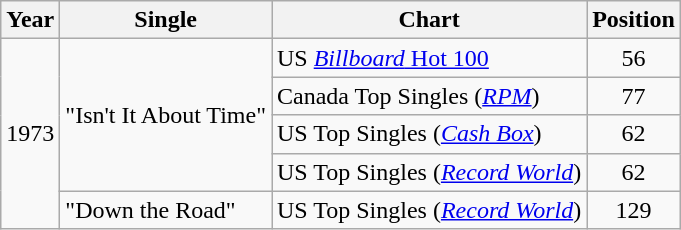<table class="wikitable">
<tr>
<th>Year</th>
<th>Single</th>
<th>Chart</th>
<th>Position</th>
</tr>
<tr>
<td rowspan="5">1973</td>
<td rowspan="4">"Isn't It About Time"</td>
<td>US <a href='#'><em>Billboard</em> Hot 100</a></td>
<td align=center>56</td>
</tr>
<tr>
<td>Canada Top Singles (<em><a href='#'>RPM</a></em>) </td>
<td align=center>77</td>
</tr>
<tr>
<td>US Top Singles (<em><a href='#'>Cash Box</a></em>) </td>
<td align=center>62</td>
</tr>
<tr>
<td>US Top Singles (<em><a href='#'>Record World</a></em>) </td>
<td align=center>62</td>
</tr>
<tr>
<td>"Down the Road"</td>
<td>US Top Singles (<em><a href='#'>Record World</a></em>) </td>
<td align=center>129</td>
</tr>
</table>
